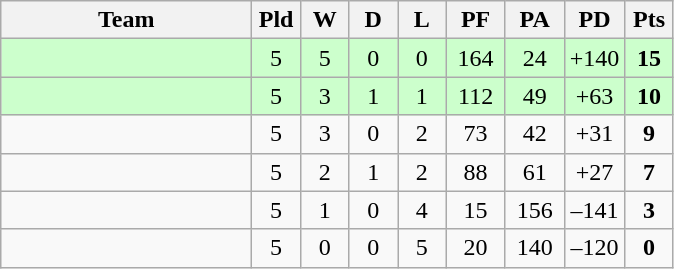<table class="wikitable" style="text-align:center;">
<tr>
<th width=160>Team</th>
<th width=25 abbr="Played">Pld</th>
<th width=25 abbr="Won">W</th>
<th width=25 abbr="Drawn">D</th>
<th width=25 abbr="Lost">L</th>
<th width=32 abbr="Points for">PF</th>
<th width=32 abbr="Points against">PA</th>
<th width=32 abbr="Points difference">PD</th>
<th width=25 abbr="Points">Pts</th>
</tr>
<tr bgcolor=ccffcc>
<td align=left></td>
<td>5</td>
<td>5</td>
<td>0</td>
<td>0</td>
<td>164</td>
<td>24</td>
<td>+140</td>
<td><strong>15</strong></td>
</tr>
<tr bgcolor=ccffcc>
<td align=left></td>
<td>5</td>
<td>3</td>
<td>1</td>
<td>1</td>
<td>112</td>
<td>49</td>
<td>+63</td>
<td><strong>10</strong></td>
</tr>
<tr>
<td align=left></td>
<td>5</td>
<td>3</td>
<td>0</td>
<td>2</td>
<td>73</td>
<td>42</td>
<td>+31</td>
<td><strong>9</strong></td>
</tr>
<tr>
<td align=left></td>
<td>5</td>
<td>2</td>
<td>1</td>
<td>2</td>
<td>88</td>
<td>61</td>
<td>+27</td>
<td><strong>7</strong></td>
</tr>
<tr>
<td align=left></td>
<td>5</td>
<td>1</td>
<td>0</td>
<td>4</td>
<td>15</td>
<td>156</td>
<td>–141</td>
<td><strong>3</strong></td>
</tr>
<tr>
<td align=left></td>
<td>5</td>
<td>0</td>
<td>0</td>
<td>5</td>
<td>20</td>
<td>140</td>
<td>–120</td>
<td><strong>0</strong></td>
</tr>
</table>
